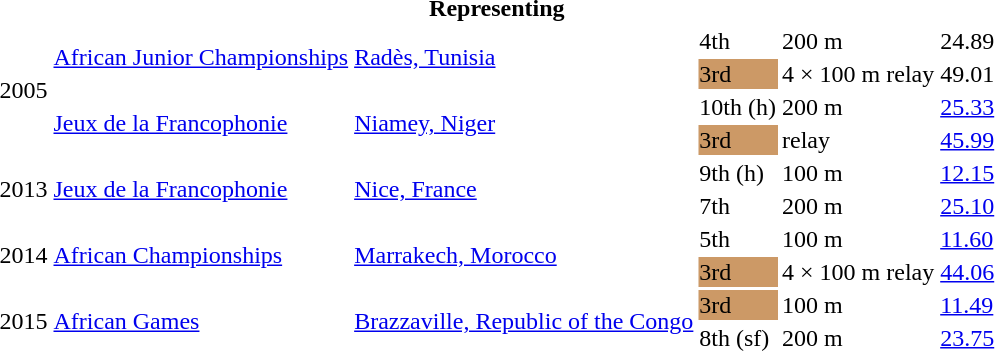<table>
<tr>
<th colspan="6">Representing </th>
</tr>
<tr>
<td rowspan=4>2005</td>
<td rowspan=2><a href='#'>African Junior Championships</a></td>
<td rowspan=2><a href='#'>Radès, Tunisia</a></td>
<td>4th</td>
<td>200 m</td>
<td>24.89</td>
</tr>
<tr>
<td bgcolor=cc9966>3rd</td>
<td>4 × 100 m relay</td>
<td>49.01</td>
</tr>
<tr>
<td rowspan=2><a href='#'>Jeux de la Francophonie</a></td>
<td rowspan=2><a href='#'>Niamey, Niger</a></td>
<td>10th (h)</td>
<td>200 m</td>
<td><a href='#'>25.33</a></td>
</tr>
<tr>
<td bgcolor=cc9966>3rd</td>
<td> relay</td>
<td><a href='#'>45.99</a></td>
</tr>
<tr>
<td rowspan=2>2013</td>
<td rowspan=2><a href='#'>Jeux de la Francophonie</a></td>
<td rowspan=2><a href='#'>Nice, France</a></td>
<td>9th (h)</td>
<td>100 m</td>
<td><a href='#'>12.15</a></td>
</tr>
<tr>
<td>7th</td>
<td>200 m</td>
<td><a href='#'>25.10</a></td>
</tr>
<tr>
<td rowspan=2>2014</td>
<td rowspan=2><a href='#'>African Championships</a></td>
<td rowspan=2><a href='#'>Marrakech, Morocco</a></td>
<td>5th</td>
<td>100 m</td>
<td><a href='#'>11.60</a></td>
</tr>
<tr>
<td bgcolor=cc9966>3rd</td>
<td>4 × 100 m relay</td>
<td><a href='#'>44.06</a></td>
</tr>
<tr>
<td rowspan=2>2015</td>
<td rowspan=2><a href='#'>African Games</a></td>
<td rowspan=2><a href='#'>Brazzaville, Republic of the Congo</a></td>
<td bgcolor=cc9966>3rd</td>
<td>100 m</td>
<td><a href='#'>11.49</a></td>
</tr>
<tr>
<td>8th (sf)</td>
<td>200 m</td>
<td><a href='#'>23.75</a></td>
</tr>
</table>
